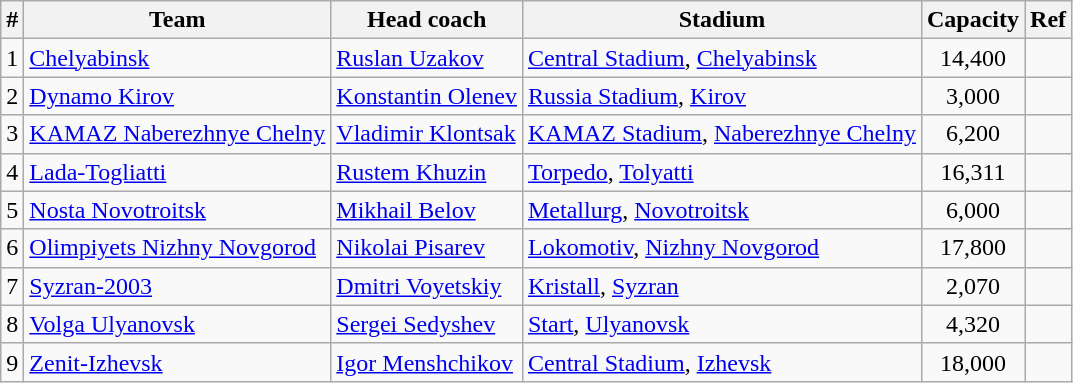<table class="wikitable sortable" style="text-align:center">
<tr>
<th>#</th>
<th>Team</th>
<th>Head coach</th>
<th>Stadium</th>
<th>Capacity</th>
<th>Ref</th>
</tr>
<tr>
<td>1</td>
<td align=left><a href='#'>Chelyabinsk</a></td>
<td align=left> <a href='#'>Ruslan Uzakov</a></td>
<td align=left><a href='#'>Central Stadium</a>, <a href='#'>Chelyabinsk</a></td>
<td>14,400</td>
<td></td>
</tr>
<tr>
<td>2</td>
<td align=left><a href='#'>Dynamo Kirov</a></td>
<td align=left> <a href='#'>Konstantin Olenev</a></td>
<td align=left><a href='#'>Russia Stadium</a>, <a href='#'>Kirov</a></td>
<td>3,000</td>
<td></td>
</tr>
<tr>
<td>3</td>
<td align=left><a href='#'>KAMAZ Naberezhnye Chelny</a></td>
<td align=left> <a href='#'>Vladimir Klontsak</a></td>
<td align=left><a href='#'>KAMAZ Stadium</a>, <a href='#'>Naberezhnye Chelny</a></td>
<td>6,200</td>
<td></td>
</tr>
<tr>
<td>4</td>
<td align=left><a href='#'>Lada-Togliatti</a></td>
<td align=left> <a href='#'>Rustem Khuzin</a></td>
<td align=left><a href='#'>Torpedo</a>, <a href='#'>Tolyatti</a></td>
<td>16,311</td>
<td></td>
</tr>
<tr>
<td>5</td>
<td align=left><a href='#'>Nosta Novotroitsk</a></td>
<td align=left> <a href='#'>Mikhail Belov</a></td>
<td align=left><a href='#'>Metallurg</a>, <a href='#'>Novotroitsk</a></td>
<td>6,000</td>
<td></td>
</tr>
<tr>
<td>6</td>
<td align=left><a href='#'>Olimpiyets Nizhny Novgorod</a></td>
<td align=left> <a href='#'>Nikolai Pisarev</a></td>
<td align=left><a href='#'>Lokomotiv</a>, <a href='#'>Nizhny Novgorod</a></td>
<td>17,800</td>
<td></td>
</tr>
<tr>
<td>7</td>
<td align=left><a href='#'>Syzran-2003</a></td>
<td align=left> <a href='#'>Dmitri Voyetskiy</a></td>
<td align=left><a href='#'>Kristall</a>, <a href='#'>Syzran</a></td>
<td>2,070</td>
<td></td>
</tr>
<tr>
<td>8</td>
<td align=left><a href='#'>Volga Ulyanovsk</a></td>
<td align=left> <a href='#'>Sergei Sedyshev</a></td>
<td align=left><a href='#'>Start</a>, <a href='#'>Ulyanovsk</a></td>
<td>4,320</td>
<td></td>
</tr>
<tr>
<td>9</td>
<td align=left><a href='#'>Zenit-Izhevsk</a></td>
<td align=left> <a href='#'>Igor Menshchikov</a></td>
<td align=left><a href='#'>Central Stadium</a>, <a href='#'>Izhevsk</a></td>
<td>18,000</td>
<td></td>
</tr>
</table>
